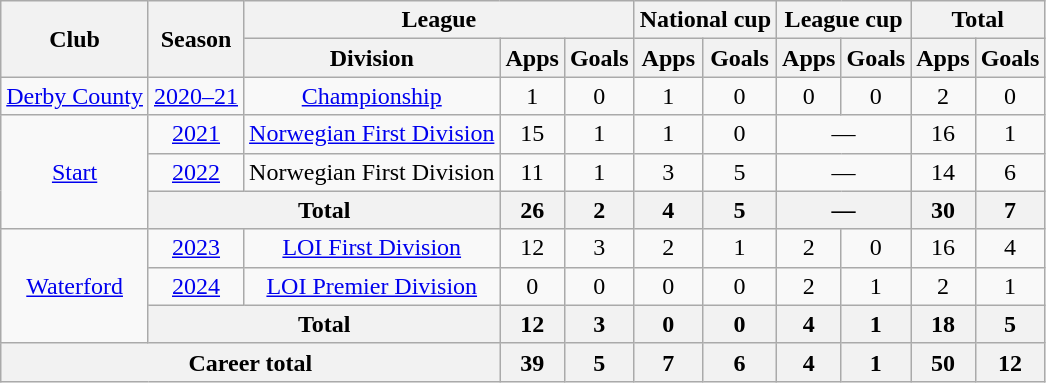<table class="wikitable" style="text-align:center">
<tr>
<th rowspan="2">Club</th>
<th rowspan="2">Season</th>
<th colspan="3">League</th>
<th colspan="2">National cup</th>
<th colspan="2">League cup</th>
<th colspan="2">Total</th>
</tr>
<tr>
<th>Division</th>
<th>Apps</th>
<th>Goals</th>
<th>Apps</th>
<th>Goals</th>
<th>Apps</th>
<th>Goals</th>
<th>Apps</th>
<th>Goals</th>
</tr>
<tr>
<td><a href='#'>Derby County</a></td>
<td><a href='#'>2020–21</a></td>
<td><a href='#'>Championship</a></td>
<td>1</td>
<td>0</td>
<td>1</td>
<td>0</td>
<td>0</td>
<td>0</td>
<td>2</td>
<td>0</td>
</tr>
<tr>
<td rowspan="3"><a href='#'>Start</a></td>
<td><a href='#'>2021</a></td>
<td><a href='#'>Norwegian First Division</a></td>
<td>15</td>
<td>1</td>
<td>1</td>
<td>0</td>
<td colspan="2">—</td>
<td>16</td>
<td>1</td>
</tr>
<tr>
<td><a href='#'>2022</a></td>
<td>Norwegian First Division</td>
<td>11</td>
<td>1</td>
<td>3</td>
<td>5</td>
<td colspan="2">—</td>
<td>14</td>
<td>6</td>
</tr>
<tr>
<th colspan="2">Total</th>
<th>26</th>
<th>2</th>
<th>4</th>
<th>5</th>
<th colspan="2">—</th>
<th>30</th>
<th>7</th>
</tr>
<tr>
<td rowspan="3"><a href='#'>Waterford</a></td>
<td><a href='#'>2023</a></td>
<td><a href='#'>LOI First Division</a></td>
<td>12</td>
<td>3</td>
<td>2</td>
<td>1</td>
<td>2</td>
<td>0</td>
<td>16</td>
<td>4</td>
</tr>
<tr>
<td><a href='#'>2024</a></td>
<td><a href='#'>LOI Premier Division</a></td>
<td>0</td>
<td>0</td>
<td>0</td>
<td>0</td>
<td>2</td>
<td>1</td>
<td>2</td>
<td>1</td>
</tr>
<tr>
<th colspan="2">Total</th>
<th>12</th>
<th>3</th>
<th>0</th>
<th>0</th>
<th>4</th>
<th>1</th>
<th>18</th>
<th>5</th>
</tr>
<tr>
<th colspan="3">Career total</th>
<th>39</th>
<th>5</th>
<th>7</th>
<th>6</th>
<th>4</th>
<th>1</th>
<th>50</th>
<th>12</th>
</tr>
</table>
